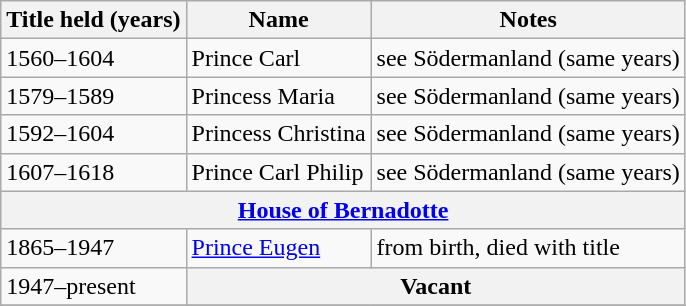<table class="wikitable">
<tr>
<th><strong>Title held (years)</strong></th>
<th><strong>Name</strong></th>
<th><strong>Notes</strong></th>
</tr>
<tr>
<td>1560–1604</td>
<td>Prince Carl</td>
<td>see Södermanland (same years)</td>
</tr>
<tr>
<td>1579–1589</td>
<td>Princess Maria</td>
<td>see Södermanland (same years)</td>
</tr>
<tr>
<td>1592–1604</td>
<td>Princess Christina</td>
<td>see Södermanland (same years)</td>
</tr>
<tr>
<td>1607–1618</td>
<td>Prince Carl Philip</td>
<td>see Södermanland (same years)</td>
</tr>
<tr>
<th colspan=3><a href='#'>House of Bernadotte</a></th>
</tr>
<tr>
<td>1865–1947</td>
<td><a href='#'>Prince Eugen</a></td>
<td>from birth, died with title</td>
</tr>
<tr>
<td>1947–present</td>
<th colspan=2>Vacant</th>
</tr>
<tr>
</tr>
</table>
